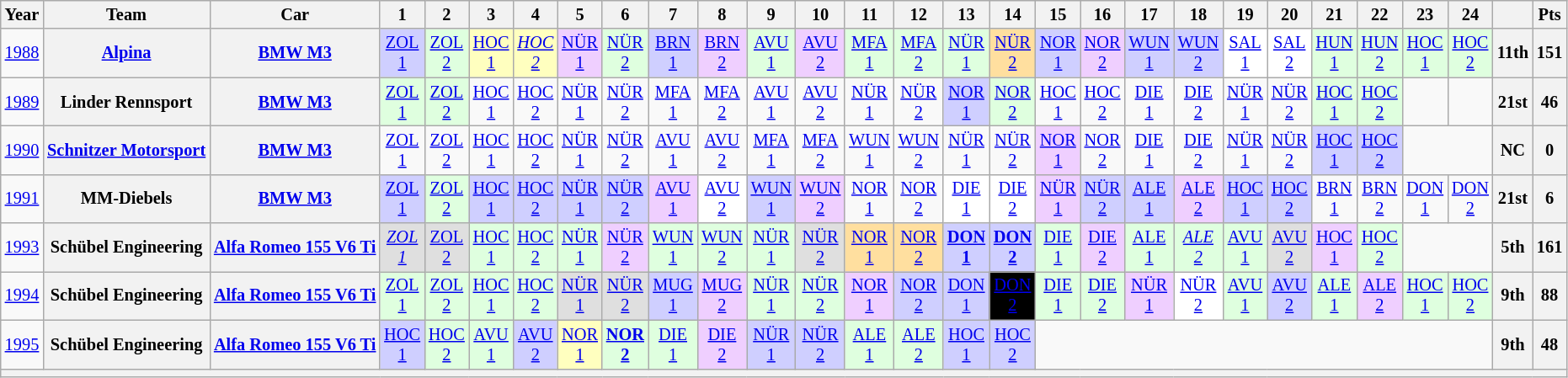<table class="wikitable" style="text-align:center; font-size:85%">
<tr>
<th>Year</th>
<th>Team</th>
<th>Car</th>
<th>1</th>
<th>2</th>
<th>3</th>
<th>4</th>
<th>5</th>
<th>6</th>
<th>7</th>
<th>8</th>
<th>9</th>
<th>10</th>
<th>11</th>
<th>12</th>
<th>13</th>
<th>14</th>
<th>15</th>
<th>16</th>
<th>17</th>
<th>18</th>
<th>19</th>
<th>20</th>
<th>21</th>
<th>22</th>
<th>23</th>
<th>24</th>
<th></th>
<th>Pts</th>
</tr>
<tr>
<td><a href='#'>1988</a></td>
<th><a href='#'>Alpina</a></th>
<th nowrap><a href='#'>BMW M3</a></th>
<td style="background:#CFCFFF;"><a href='#'>ZOL<br>1</a><br></td>
<td style="background:#DFFFDF;"><a href='#'>ZOL<br>2</a><br></td>
<td style="background:#FFFFBF;"><a href='#'>HOC<br>1</a><br></td>
<td style="background:#FFFFBF;"><a href='#'><em>HOC<br>2</em></a><br></td>
<td style="background:#EFCFFF;"><a href='#'>NÜR<br>1</a><br></td>
<td style="background:#DFFFDF;"><a href='#'>NÜR<br>2</a><br></td>
<td style="background:#CFCFFF;"><a href='#'>BRN<br>1</a><br></td>
<td style="background:#EFCFFF;"><a href='#'>BRN<br>2</a><br></td>
<td style="background:#DFFFDF;"><a href='#'>AVU<br>1</a><br></td>
<td style="background:#EFCFFF;"><a href='#'>AVU<br>2</a><br></td>
<td style="background:#DFFFDF;"><a href='#'>MFA<br>1</a><br></td>
<td style="background:#DFFFDF;"><a href='#'>MFA<br>2</a><br></td>
<td style="background:#DFFFDF;"><a href='#'>NÜR<br>1</a><br></td>
<td style="background:#FFDF9F;"><a href='#'>NÜR<br>2</a><br></td>
<td style="background:#CFCFFF;"><a href='#'>NOR<br>1</a><br></td>
<td style="background:#EFCFFF;"><a href='#'>NOR<br>2</a><br></td>
<td style="background:#CFCFFF;"><a href='#'>WUN<br>1</a><br></td>
<td style="background:#CFCFFF;"><a href='#'>WUN<br>2</a><br></td>
<td style="background:#FFFFFF;"><a href='#'>SAL<br>1</a><br></td>
<td style="background:#FFFFFF;"><a href='#'>SAL<br>2</a><br></td>
<td style="background:#DFFFDF;"><a href='#'>HUN<br>1</a><br></td>
<td style="background:#DFFFDF;"><a href='#'>HUN<br>2</a><br></td>
<td style="background:#DFFFDF;"><a href='#'>HOC<br>1</a><br></td>
<td style="background:#DFFFDF;"><a href='#'>HOC<br>2</a><br></td>
<th>11th</th>
<th>151</th>
</tr>
<tr>
<td><a href='#'>1989</a></td>
<th nowrap>Linder Rennsport</th>
<th nowrap><a href='#'>BMW M3</a></th>
<td style="background:#DFFFDF;"><a href='#'>ZOL<br>1</a><br></td>
<td style="background:#DFFFDF;"><a href='#'>ZOL<br>2</a><br></td>
<td><a href='#'>HOC<br>1</a></td>
<td><a href='#'>HOC<br>2</a></td>
<td><a href='#'>NÜR<br>1</a></td>
<td><a href='#'>NÜR<br>2</a></td>
<td><a href='#'>MFA<br>1</a></td>
<td><a href='#'>MFA<br>2</a></td>
<td><a href='#'>AVU<br>1</a></td>
<td><a href='#'>AVU<br>2</a></td>
<td><a href='#'>NÜR<br>1</a></td>
<td><a href='#'>NÜR<br>2</a></td>
<td style="background:#CFCFFF;"><a href='#'>NOR<br>1</a><br></td>
<td style="background:#DFFFDF;"><a href='#'>NOR<br>2</a><br></td>
<td><a href='#'>HOC<br>1</a></td>
<td><a href='#'>HOC<br>2</a></td>
<td><a href='#'>DIE<br>1</a></td>
<td><a href='#'>DIE<br>2</a></td>
<td><a href='#'>NÜR<br>1</a></td>
<td><a href='#'>NÜR<br>2</a></td>
<td style="background:#DFFFDF;"><a href='#'>HOC<br>1</a><br></td>
<td style="background:#DFFFDF;"><a href='#'>HOC<br>2</a><br></td>
<td></td>
<td></td>
<th>21st</th>
<th>46</th>
</tr>
<tr>
<td><a href='#'>1990</a></td>
<th nowrap><a href='#'>Schnitzer Motorsport</a></th>
<th nowrap><a href='#'>BMW M3</a></th>
<td><a href='#'>ZOL<br>1</a></td>
<td><a href='#'>ZOL<br>2</a></td>
<td><a href='#'>HOC<br>1</a></td>
<td><a href='#'>HOC<br>2</a></td>
<td><a href='#'>NÜR<br>1</a></td>
<td><a href='#'>NÜR<br>2</a></td>
<td><a href='#'>AVU<br>1</a></td>
<td><a href='#'>AVU<br>2</a></td>
<td><a href='#'>MFA<br>1</a></td>
<td><a href='#'>MFA<br>2</a></td>
<td><a href='#'>WUN<br>1</a></td>
<td><a href='#'>WUN<br>2</a></td>
<td><a href='#'>NÜR<br>1</a></td>
<td><a href='#'>NÜR<br>2</a></td>
<td style="background:#EFCFFF;"><a href='#'>NOR<br>1</a><br></td>
<td><a href='#'>NOR<br>2</a></td>
<td><a href='#'>DIE<br>1</a></td>
<td><a href='#'>DIE<br>2</a></td>
<td><a href='#'>NÜR<br>1</a></td>
<td><a href='#'>NÜR<br>2</a></td>
<td style="background:#CFCFFF;"><a href='#'>HOC<br>1</a><br></td>
<td style="background:#CFCFFF;"><a href='#'>HOC<br>2</a><br></td>
<td colspan=2></td>
<th>NC</th>
<th>0</th>
</tr>
<tr>
<td><a href='#'>1991</a></td>
<th nowrap>MM-Diebels</th>
<th nowrap><a href='#'>BMW M3</a></th>
<td style="background:#CFCFFF;"><a href='#'>ZOL<br>1</a><br></td>
<td style="background:#DFFFDF;"><a href='#'>ZOL<br>2</a><br></td>
<td style="background:#CFCFFF;"><a href='#'>HOC<br>1</a><br></td>
<td style="background:#CFCFFF;"><a href='#'>HOC<br>2</a><br></td>
<td style="background:#CFCFFF;"><a href='#'>NÜR<br>1</a><br></td>
<td style="background:#CFCFFF;"><a href='#'>NÜR<br>2</a><br></td>
<td style="background:#EFCFFF;"><a href='#'>AVU<br>1</a><br></td>
<td style="background:#FFFFFF;"><a href='#'>AVU<br>2</a><br></td>
<td style="background:#CFCFFF;"><a href='#'>WUN<br>1</a><br></td>
<td style="background:#EFCFFF;"><a href='#'>WUN<br>2</a><br></td>
<td><a href='#'>NOR<br>1</a></td>
<td><a href='#'>NOR<br>2</a></td>
<td style="background:#FFFFFF;"><a href='#'>DIE<br>1</a><br></td>
<td style="background:#FFFFFF;"><a href='#'>DIE<br>2</a><br></td>
<td style="background:#EFCFFF;"><a href='#'>NÜR<br>1</a><br></td>
<td style="background:#CFCFFF;"><a href='#'>NÜR<br>2</a><br></td>
<td style="background:#CFCFFF;"><a href='#'>ALE<br>1</a><br></td>
<td style="background:#EFCFFF;"><a href='#'>ALE<br>2</a><br></td>
<td style="background:#CFCFFF;"><a href='#'>HOC<br>1</a><br></td>
<td style="background:#CFCFFF;"><a href='#'>HOC<br>2</a><br></td>
<td><a href='#'>BRN<br>1</a></td>
<td><a href='#'>BRN<br>2</a></td>
<td><a href='#'>DON<br>1</a></td>
<td><a href='#'>DON<br>2</a></td>
<th>21st</th>
<th>6</th>
</tr>
<tr>
<td><a href='#'>1993</a></td>
<th>Schübel Engineering</th>
<th nowrap><a href='#'>Alfa Romeo 155 V6 Ti</a></th>
<td style="background:#DFDFDF;"><a href='#'><em>ZOL<br>1</em></a><br></td>
<td style="background:#DFDFDF;"><a href='#'>ZOL<br>2</a><br></td>
<td style="background:#DFFFDF;"><a href='#'>HOC<br>1</a><br></td>
<td style="background:#DFFFDF;"><a href='#'>HOC<br>2</a><br></td>
<td style="background:#DFFFDF;"><a href='#'>NÜR<br>1</a><br></td>
<td style="background:#EFCFFF;"><a href='#'>NÜR<br>2</a><br></td>
<td style="background:#DFFFDF;"><a href='#'>WUN<br>1</a><br></td>
<td style="background:#DFFFDF;"><a href='#'>WUN<br>2</a><br></td>
<td style="background:#DFFFDF;"><a href='#'>NÜR<br>1</a><br></td>
<td style="background:#DFDFDF;"><a href='#'>NÜR<br>2</a><br></td>
<td style="background:#FFDF9F;"><a href='#'>NOR<br>1</a><br></td>
<td style="background:#FFDF9F;"><a href='#'>NOR<br>2</a><br></td>
<td style="background:#CFCFFF;"><strong><a href='#'>DON<br>1</a></strong><br></td>
<td style="background:#CFCFFF;"><strong><a href='#'>DON<br>2</a></strong><br></td>
<td style="background:#DFFFDF;"><a href='#'>DIE<br>1</a><br></td>
<td style="background:#EFCFFF;"><a href='#'>DIE<br>2</a><br></td>
<td style="background:#DFFFDF;"><a href='#'>ALE<br>1</a><br></td>
<td style="background:#DFFFDF;"><a href='#'><em>ALE<br>2</em></a><br></td>
<td style="background:#DFFFDF;"><a href='#'>AVU<br>1</a><br></td>
<td style="background:#DFDFDF;"><a href='#'>AVU<br>2</a><br></td>
<td style="background:#EFCFFF;"><a href='#'>HOC<br>1</a><br></td>
<td style="background:#DFFFDF;"><a href='#'>HOC<br>2</a><br></td>
<td colspan=2></td>
<th>5th</th>
<th>161</th>
</tr>
<tr>
<td><a href='#'>1994</a></td>
<th nowrap>Schübel Engineering</th>
<th nowrap><a href='#'>Alfa Romeo 155 V6 Ti</a></th>
<td style="background:#DFFFDF;"><a href='#'>ZOL<br>1</a><br></td>
<td style="background:#DFFFDF;"><a href='#'>ZOL<br>2</a><br></td>
<td style="background:#DFFFDF;"><a href='#'>HOC<br>1</a><br></td>
<td style="background:#DFFFDF;"><a href='#'>HOC<br>2</a><br></td>
<td style="background:#DFDFDF;"><a href='#'>NÜR<br>1</a><br></td>
<td style="background:#DFDFDF;"><a href='#'>NÜR<br>2</a><br></td>
<td style="background:#CFCFFF;"><a href='#'>MUG<br>1</a><br></td>
<td style="background:#EFCFFF;"><a href='#'>MUG<br>2</a><br></td>
<td style="background:#DFFFDF;"><a href='#'>NÜR<br>1</a><br></td>
<td style="background:#DFFFDF;"><a href='#'>NÜR<br>2</a><br></td>
<td style="background:#EFCFFF;"><a href='#'>NOR<br>1</a><br></td>
<td style="background:#CFCFFF;"><a href='#'>NOR<br>2</a><br></td>
<td style="background:#CFCFFF;"><a href='#'>DON<br>1</a><br></td>
<td style="background:#000000; color:white"><a href='#'><span>DON<br>2</span></a><br></td>
<td style="background:#DFFFDF;"><a href='#'>DIE<br>1</a><br></td>
<td style="background:#DFFFDF;"><a href='#'>DIE<br>2</a><br></td>
<td style="background:#EFCFFF;"><a href='#'>NÜR<br>1</a><br></td>
<td style="background:#FFFFFF;"><a href='#'>NÜR<br>2</a><br></td>
<td style="background:#DFFFDF;"><a href='#'>AVU<br>1</a><br></td>
<td style="background:#CFCFFF;"><a href='#'>AVU<br>2</a><br></td>
<td style="background:#DFFFDF;"><a href='#'>ALE<br>1</a><br></td>
<td style="background:#EFCFFF;"><a href='#'>ALE<br>2</a><br></td>
<td style="background:#DFFFDF;"><a href='#'>HOC<br>1</a><br></td>
<td style="background:#DFFFDF;"><a href='#'>HOC<br>2</a><br></td>
<th>9th</th>
<th>88</th>
</tr>
<tr>
<td><a href='#'>1995</a></td>
<th>Schübel Engineering</th>
<th nowrap><a href='#'>Alfa Romeo 155 V6 Ti</a></th>
<td style="background:#CFCFFF;"><a href='#'>HOC<br>1</a><br></td>
<td style="background:#DFFFDF;"><a href='#'>HOC<br>2</a><br></td>
<td style="background:#DFFFDF;"><a href='#'>AVU<br>1</a><br></td>
<td style="background:#CFCFFF;"><a href='#'>AVU<br>2</a><br></td>
<td style="background:#FFFFBF;"><a href='#'>NOR<br>1</a><br></td>
<td style="background:#DFFFDF;"><a href='#'><strong>NOR<br>2</strong></a><br></td>
<td style="background:#DFFFDF;"><a href='#'>DIE<br>1</a><br></td>
<td style="background:#EFCFFF;"><a href='#'>DIE<br>2</a><br></td>
<td style="background:#CFCFFF;"><a href='#'>NÜR<br>1</a><br></td>
<td style="background:#CFCFFF;"><a href='#'>NÜR<br>2</a><br></td>
<td style="background:#DFFFDF;"><a href='#'>ALE<br>1</a><br></td>
<td style="background:#DFFFDF;"><a href='#'>ALE<br>2</a><br></td>
<td style="background:#CFCFFF;"><a href='#'>HOC<br>1</a><br></td>
<td style="background:#CFCFFF;"><a href='#'>HOC<br>2</a><br></td>
<td colspan=10></td>
<th>9th</th>
<th>48</th>
</tr>
<tr>
<th colspan="29"></th>
</tr>
</table>
